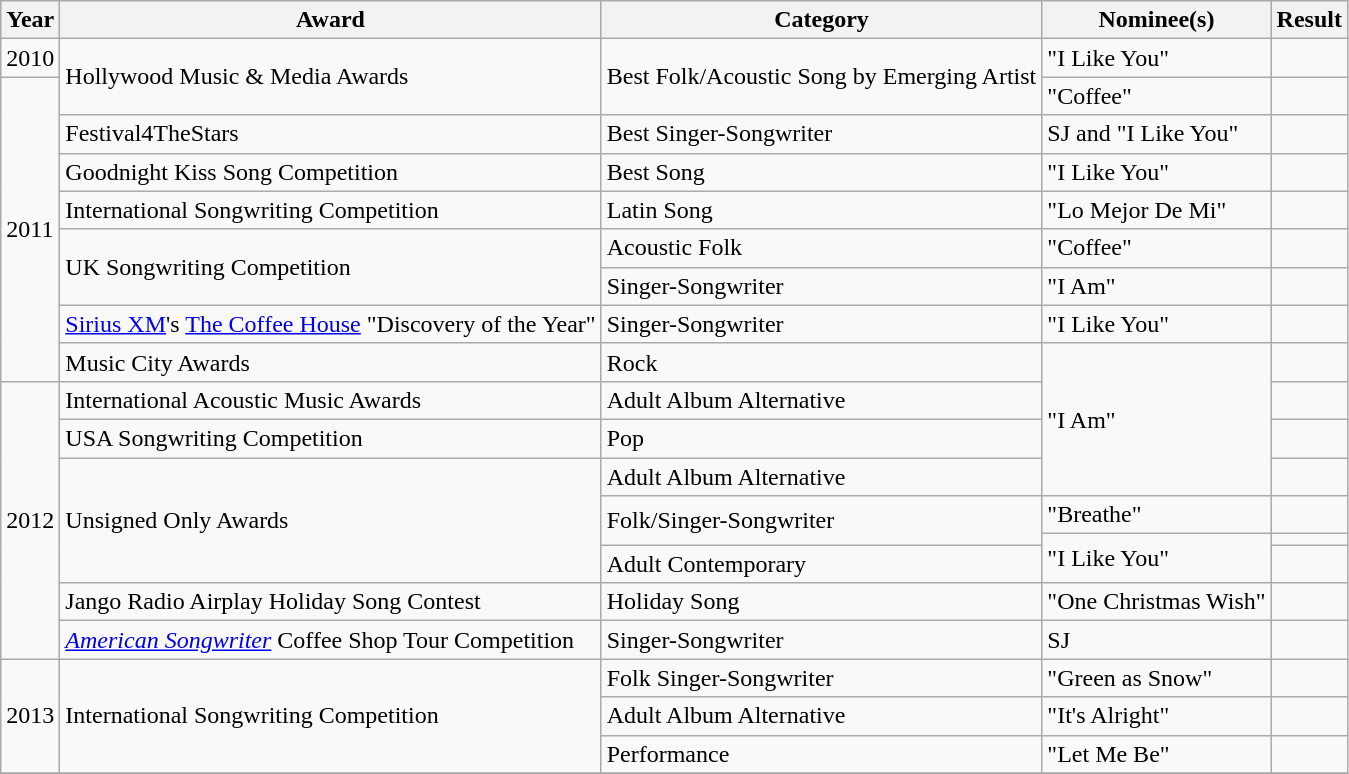<table class="wikitable">
<tr>
<th>Year</th>
<th>Award</th>
<th>Category</th>
<th>Nominee(s)</th>
<th>Result</th>
</tr>
<tr>
<td>2010</td>
<td rowspan="2">Hollywood Music & Media Awards</td>
<td rowspan="2">Best Folk/Acoustic Song by Emerging Artist</td>
<td>"I Like You"</td>
<td></td>
</tr>
<tr>
<td rowspan="8">2011</td>
<td>"Coffee"</td>
<td></td>
</tr>
<tr>
<td>Festival4TheStars</td>
<td>Best Singer-Songwriter</td>
<td>SJ and "I Like You"</td>
<td></td>
</tr>
<tr>
<td>Goodnight Kiss Song Competition</td>
<td>Best Song</td>
<td>"I Like You"</td>
<td></td>
</tr>
<tr>
<td>International Songwriting Competition</td>
<td>Latin Song</td>
<td>"Lo Mejor De Mi"</td>
<td></td>
</tr>
<tr>
<td rowspan="2">UK Songwriting Competition</td>
<td>Acoustic Folk</td>
<td>"Coffee"</td>
<td></td>
</tr>
<tr>
<td>Singer-Songwriter</td>
<td>"I Am"</td>
<td></td>
</tr>
<tr>
<td><a href='#'>Sirius XM</a>'s <a href='#'>The Coffee House</a> "Discovery of the Year"</td>
<td>Singer-Songwriter</td>
<td>"I Like You"</td>
<td></td>
</tr>
<tr>
<td>Music City Awards</td>
<td>Rock</td>
<td rowspan="4">"I Am"</td>
<td></td>
</tr>
<tr>
<td rowspan="8">2012</td>
<td>International Acoustic Music Awards</td>
<td>Adult Album Alternative</td>
<td></td>
</tr>
<tr>
<td>USA Songwriting Competition</td>
<td>Pop</td>
<td></td>
</tr>
<tr>
<td rowspan="4">Unsigned Only Awards</td>
<td>Adult Album Alternative</td>
<td></td>
</tr>
<tr>
<td rowspan="2">Folk/Singer-Songwriter</td>
<td>"Breathe"</td>
<td></td>
</tr>
<tr>
<td rowspan="2">"I Like You"</td>
<td></td>
</tr>
<tr>
<td>Adult Contemporary</td>
<td></td>
</tr>
<tr>
<td>Jango Radio Airplay Holiday Song Contest</td>
<td>Holiday Song</td>
<td>"One Christmas Wish"</td>
<td></td>
</tr>
<tr>
<td><em><a href='#'>American Songwriter</a></em> Coffee Shop Tour Competition</td>
<td>Singer-Songwriter</td>
<td>SJ</td>
<td></td>
</tr>
<tr>
<td rowspan="3">2013</td>
<td rowspan="3">International Songwriting Competition</td>
<td>Folk Singer-Songwriter</td>
<td>"Green as Snow"</td>
<td></td>
</tr>
<tr>
<td>Adult Album Alternative</td>
<td>"It's Alright"</td>
<td></td>
</tr>
<tr>
<td>Performance</td>
<td>"Let Me Be"</td>
<td></td>
</tr>
<tr>
</tr>
</table>
